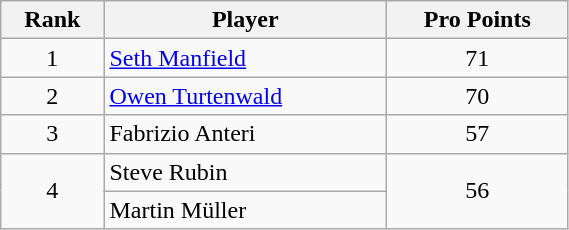<table class="wikitable" width=30%>
<tr>
<th>Rank</th>
<th>Player</th>
<th>Pro Points</th>
</tr>
<tr>
<td align=center>1</td>
<td> <a href='#'>Seth Manfield</a></td>
<td align=center>71</td>
</tr>
<tr>
<td align=center>2</td>
<td> <a href='#'>Owen Turtenwald</a></td>
<td align=center>70</td>
</tr>
<tr>
<td align=center>3</td>
<td> Fabrizio Anteri</td>
<td align=center>57</td>
</tr>
<tr>
<td align=center rowspan=2>4</td>
<td> Steve Rubin</td>
<td align=center rowspan=2>56</td>
</tr>
<tr>
<td> Martin Müller</td>
</tr>
</table>
